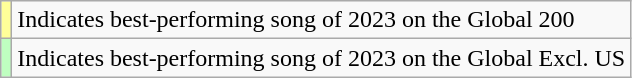<table class="wikitable">
<tr>
<td style="background-color:#FFFF99"></td>
<td>Indicates best-performing song of 2023 on the Global 200</td>
</tr>
<tr>
<td style="background-color:#BFFFC0"></td>
<td>Indicates best-performing song of 2023 on the Global Excl. US</td>
</tr>
</table>
